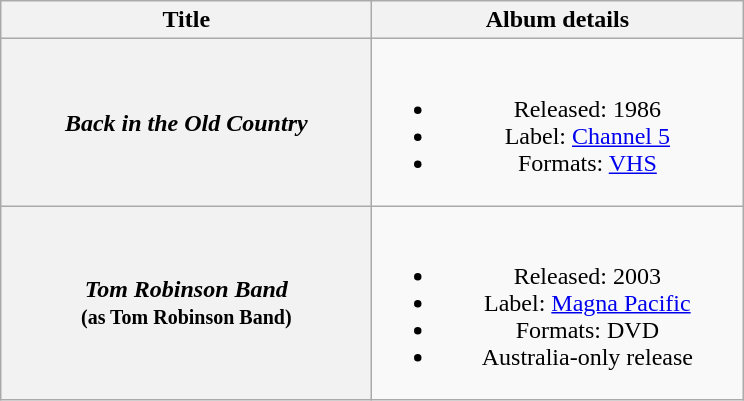<table class="wikitable plainrowheaders" style="text-align:center;">
<tr>
<th scope="col" style="width:15em;">Title</th>
<th scope="col" style="width:15em;">Album details</th>
</tr>
<tr>
<th scope="row"><em>Back in the Old Country</em></th>
<td><br><ul><li>Released: 1986</li><li>Label: <a href='#'>Channel 5</a></li><li>Formats: <a href='#'>VHS</a></li></ul></td>
</tr>
<tr>
<th scope="row"><em>Tom Robinson Band</em><br><small>(as Tom Robinson Band)</small></th>
<td><br><ul><li>Released: 2003</li><li>Label: <a href='#'>Magna Pacific</a></li><li>Formats: DVD</li><li>Australia-only release</li></ul></td>
</tr>
</table>
